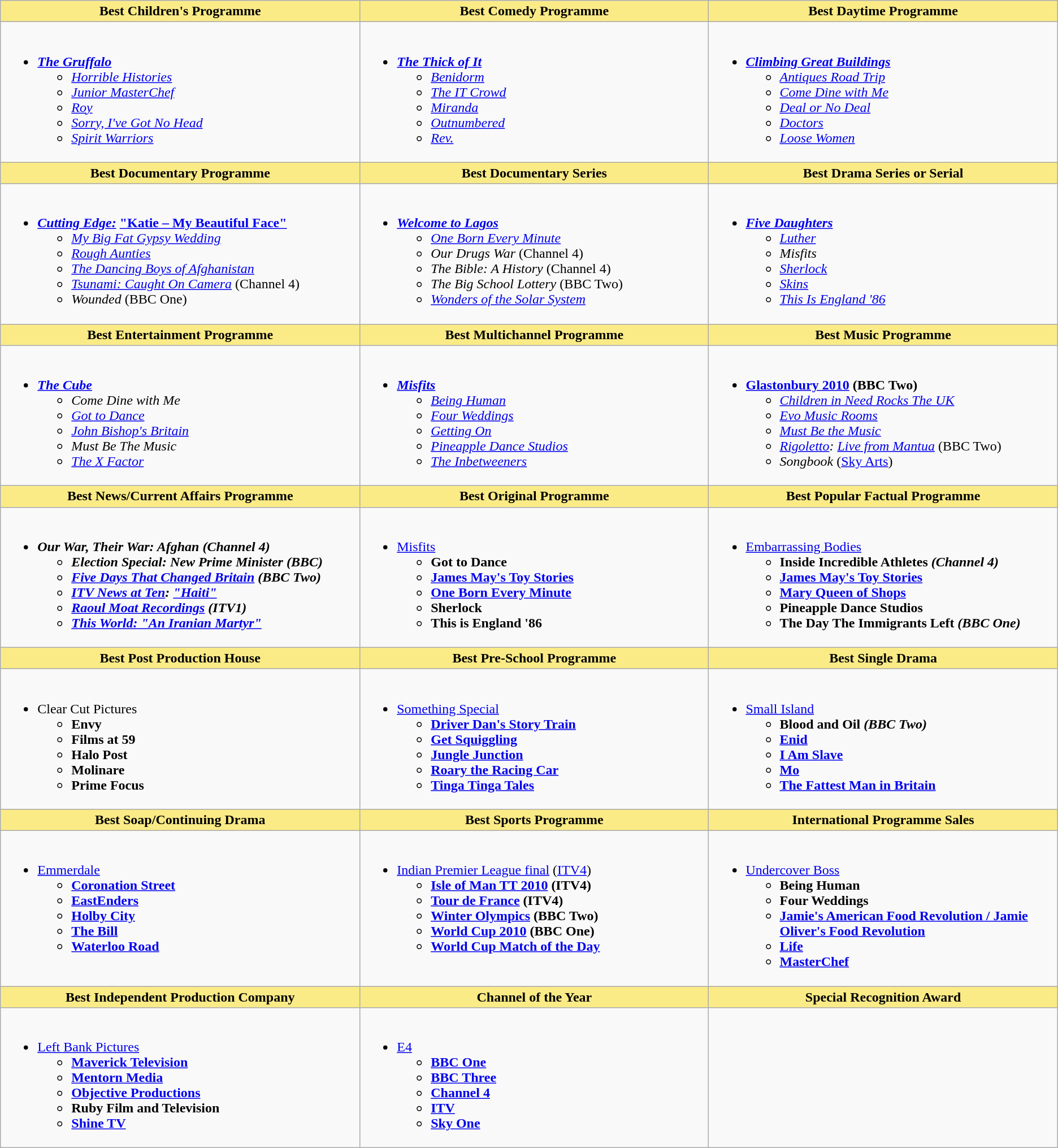<table class=wikitable style=font-size:100%>
<tr>
<th style="background:#FAEB86;" width="34%">Best Children's Programme</th>
<th style="background:#FAEB86;" width="33%">Best Comedy Programme</th>
<th style="background:#FAEB86;" width="33%">Best Daytime Programme</th>
</tr>
<tr>
<td valign="top"><br><ul><li><strong><em><a href='#'>The Gruffalo</a></em></strong><ul><li><em><a href='#'>Horrible Histories</a></em></li><li><em><a href='#'>Junior MasterChef</a></em></li><li><em><a href='#'>Roy</a></em></li><li><em><a href='#'>Sorry, I've Got No Head</a></em></li><li><em><a href='#'>Spirit Warriors</a></em></li></ul></li></ul></td>
<td valign="top"><br><ul><li><strong><em><a href='#'>The Thick of It</a></em></strong><ul><li><em><a href='#'>Benidorm</a></em></li><li><em><a href='#'>The IT Crowd</a></em></li><li><em><a href='#'>Miranda</a></em></li><li><em><a href='#'>Outnumbered</a></em></li><li><em><a href='#'>Rev.</a></em></li></ul></li></ul></td>
<td valign="top"><br><ul><li><strong><em><a href='#'>Climbing Great Buildings</a></em></strong><ul><li><em><a href='#'>Antiques Road Trip</a></em></li><li><em><a href='#'>Come Dine with Me</a></em></li><li><em><a href='#'>Deal or No Deal</a></em></li><li><em><a href='#'>Doctors</a></em></li><li><em><a href='#'>Loose Women</a></em></li></ul></li></ul></td>
</tr>
<tr>
<th style="background:#FAEB86;" width="34%">Best Documentary Programme</th>
<th style="background:#FAEB86;" width="33%">Best Documentary Series</th>
<th style="background:#FAEB86;" width="33%">Best Drama Series or Serial</th>
</tr>
<tr>
<td valign="top"><br><ul><li><strong><a href='#'><em>Cutting Edge:</em></a> <a href='#'>"Katie – My Beautiful Face"</a></strong><ul><li><em><a href='#'>My Big Fat Gypsy Wedding</a></em></li><li><em><a href='#'>Rough Aunties</a></em></li><li><em><a href='#'>The Dancing Boys of Afghanistan</a></em></li><li><em><a href='#'>Tsunami: Caught On Camera</a></em> (Channel 4)</li><li><em>Wounded</em> (BBC One)</li></ul></li></ul></td>
<td valign="top"><br><ul><li><strong><em><a href='#'>Welcome to Lagos</a></em></strong><ul><li><em><a href='#'>One Born Every Minute</a></em></li><li><em>Our Drugs War</em> (Channel 4)</li><li><em>The Bible: A History</em> (Channel 4)</li><li><em>The Big School Lottery</em> (BBC Two)</li><li><em><a href='#'>Wonders of the Solar System</a></em></li></ul></li></ul></td>
<td valign="top"><br><ul><li><strong><em><a href='#'>Five Daughters</a></em></strong><ul><li><em><a href='#'>Luther</a></em></li><li><em>Misfits</em></li><li><em><a href='#'>Sherlock</a></em></li><li><em><a href='#'>Skins</a></em></li><li><em><a href='#'>This Is England '86</a></em></li></ul></li></ul></td>
</tr>
<tr>
<th style="background:#FAEB86;" width="34%">Best Entertainment Programme</th>
<th style="background:#FAEB86;" width="33%">Best Multichannel Programme</th>
<th style="background:#FAEB86;" width="33%">Best Music Programme</th>
</tr>
<tr>
<td valign="top"><br><ul><li><strong><em><a href='#'>The Cube</a></em></strong><ul><li><em>Come Dine with Me</em></li><li><em><a href='#'>Got to Dance</a></em></li><li><em><a href='#'>John Bishop's Britain</a></em></li><li><em>Must Be The Music</em></li><li><em><a href='#'>The X Factor</a></em></li></ul></li></ul></td>
<td valign="top"><br><ul><li><strong><em><a href='#'>Misfits</a></em></strong><ul><li><em><a href='#'>Being Human</a></em></li><li><em><a href='#'>Four Weddings</a></em></li><li><em><a href='#'>Getting On</a></em></li><li><em><a href='#'>Pineapple Dance Studios</a></em></li><li><em><a href='#'>The Inbetweeners</a></em></li></ul></li></ul></td>
<td valign="top"><br><ul><li><strong><a href='#'>Glastonbury 2010</a> (BBC Two)</strong><ul><li><em><a href='#'>Children in Need Rocks The UK</a></em></li><li><em><a href='#'>Evo Music Rooms</a></em></li><li><em><a href='#'>Must Be the Music</a></em></li><li><em><a href='#'>Rigoletto</a>: <a href='#'>Live from Mantua</a></em> (BBC Two)</li><li><em>Songbook</em> (<a href='#'>Sky Arts</a>)</li></ul></li></ul></td>
</tr>
<tr>
<th style="background:#FAEB86;" width="34%">Best News/Current Affairs Programme</th>
<th style="background:#FAEB86;" width="33%">Best Original Programme</th>
<th style="background:#FAEB86;" width="33%">Best Popular Factual Programme</th>
</tr>
<tr>
<td valign="top"><br><ul><li><strong><em>Our War, Their War: Afghan<em> (Channel 4)<strong><ul><li>Election Special: New Prime Minister (BBC)</li><li><a href='#'></em>Five Days That Changed Britain<em></a> (BBC Two)</li><li></em><a href='#'>ITV News at Ten</a>:<em> <a href='#'>"Haiti"</a></li><li><a href='#'>Raoul Moat Recordings</a> (ITV1)</li><li><a href='#'></em>This World:<em> "An Iranian Martyr"</a></li></ul></li></ul></td>
<td valign="top"><br><ul><li></em></strong><a href='#'>Misfits</a><strong><em><ul><li></em>Got to Dance<em></li><li></em><a href='#'>James May's Toy Stories</a><em></li><li></em><a href='#'>One Born Every Minute</a><em></li><li></em>Sherlock<em></li><li></em>This is England '86<em></li></ul></li></ul></td>
<td valign="top"><br><ul><li></em></strong><a href='#'>Embarrassing Bodies</a><strong><em><ul><li></em>Inside Incredible Athletes<em> (Channel 4)</li><li></em><a href='#'>James May's Toy Stories</a><em></li><li></em><a href='#'>Mary Queen of Shops</a><em></li><li></em>Pineapple Dance Studios<em></li><li></em>The Day The Immigrants Left<em> (BBC One)</li></ul></li></ul></td>
</tr>
<tr>
<th style="background:#FAEB86;" width="34%">Best Post Production House</th>
<th style="background:#FAEB86;" width="33%">Best Pre-School Programme</th>
<th style="background:#FAEB86;" width="33%">Best Single Drama</th>
</tr>
<tr>
<td valign="top"><br><ul><li></strong>Clear Cut Pictures<strong><ul><li>Envy</li><li>Films at 59</li><li>Halo Post</li><li>Molinare</li><li>Prime Focus</li></ul></li></ul></td>
<td valign="top"><br><ul><li></em></strong><a href='#'>Something Special</a><strong><em><ul><li></em><a href='#'>Driver Dan's Story Train</a><em></li><li></em><a href='#'>Get Squiggling</a><em></li><li></em><a href='#'>Jungle Junction</a><em></li><li></em><a href='#'>Roary the Racing Car</a><em></li><li></em><a href='#'>Tinga Tinga Tales</a><em></li></ul></li></ul></td>
<td valign="top"><br><ul><li></em></strong><a href='#'>Small Island</a><strong><em><ul><li></em>Blood and Oil<em> (BBC Two)</li><li></em><a href='#'>Enid</a><em></li><li></em><a href='#'>I Am Slave</a><em></li><li></em><a href='#'>Mo</a><em></li><li></em><a href='#'>The Fattest Man in Britain</a><em></li></ul></li></ul></td>
</tr>
<tr>
<th style="background:#FAEB86;" width="34%">Best Soap/Continuing Drama</th>
<th style="background:#FAEB86;" width="33%">Best Sports Programme</th>
<th style="background:#FAEB86;" width="33%">International Programme Sales</th>
</tr>
<tr>
<td valign="top"><br><ul><li></em></strong><a href='#'>Emmerdale</a><strong><em><ul><li></em><a href='#'>Coronation Street</a><em></li><li></em><a href='#'>EastEnders</a><em></li><li></em><a href='#'>Holby City</a><em></li><li></em><a href='#'>The Bill</a><em></li><li></em><a href='#'>Waterloo Road</a><em></li></ul></li></ul></td>
<td valign="top"><br><ul><li></strong><a href='#'>Indian Premier League final</a> (<a href='#'>ITV4</a>)<strong><ul><li><a href='#'>Isle of Man TT 2010</a> (ITV4)</li><li><a href='#'>Tour de France</a> (ITV4)</li><li><a href='#'>Winter Olympics</a> (BBC Two)</li><li><a href='#'>World Cup 2010</a> (BBC One)</li><li></em><a href='#'>World Cup Match of the Day</a><em></li></ul></li></ul></td>
<td valign="top"><br><ul><li></em></strong><a href='#'>Undercover Boss</a><strong><em><ul><li></em>Being Human<em></li><li></em>Four Weddings<em></li><li></em><a href='#'>Jamie's American Food Revolution / Jamie Oliver's Food Revolution</a><em></li><li></em><a href='#'>Life</a><em></li><li></em><a href='#'>MasterChef</a><em></li></ul></li></ul></td>
</tr>
<tr>
<th style="background:#FAEB86;" width="33%">Best Independent Production Company</th>
<th style="background:#FAEB86;" width="33%">Channel of the Year</th>
<th style="background:#FAEB86;" width="33%">Special Recognition Award</th>
</tr>
<tr>
<td valign="top"><br><ul><li></strong><a href='#'>Left Bank Pictures</a><strong><ul><li><a href='#'>Maverick Television</a></li><li><a href='#'>Mentorn Media</a></li><li><a href='#'>Objective Productions</a></li><li>Ruby Film and Television</li><li><a href='#'>Shine TV</a></li></ul></li></ul></td>
<td valign="top"><br><ul><li></strong><a href='#'>E4</a><strong><ul><li><a href='#'>BBC One</a></li><li><a href='#'>BBC Three</a></li><li><a href='#'>Channel 4</a></li><li><a href='#'>ITV</a></li><li><a href='#'>Sky One</a></li></ul></li></ul></td>
<td valign="top"></td>
</tr>
</table>
